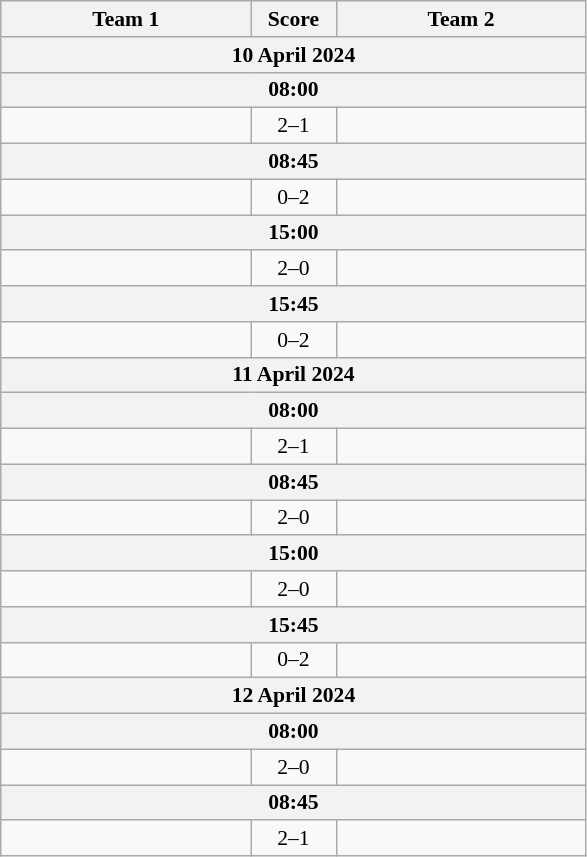<table class="wikitable" style="text-align: center; font-size:90% ">
<tr>
<th align="right" width="160">Team 1</th>
<th width="50">Score</th>
<th align="left" width="160">Team 2</th>
</tr>
<tr>
<th colspan=3>10 April 2024</th>
</tr>
<tr>
<th colspan=3>08:00</th>
</tr>
<tr>
<td align=right></td>
<td align=center>2–1</td>
<td align=left></td>
</tr>
<tr>
<th colspan=3>08:45</th>
</tr>
<tr>
<td align=right></td>
<td align=center>0–2</td>
<td align=left></td>
</tr>
<tr>
<th colspan=3>15:00</th>
</tr>
<tr>
<td align=right></td>
<td align=center>2–0</td>
<td align=left></td>
</tr>
<tr>
<th colspan=3>15:45</th>
</tr>
<tr>
<td align=right></td>
<td align=center>0–2</td>
<td align=left></td>
</tr>
<tr>
<th colspan=3>11 April 2024</th>
</tr>
<tr>
<th colspan=3>08:00</th>
</tr>
<tr>
<td align=right></td>
<td align=center>2–1</td>
<td align=left></td>
</tr>
<tr>
<th colspan=3>08:45</th>
</tr>
<tr>
<td align=right></td>
<td align=center>2–0</td>
<td align=left></td>
</tr>
<tr>
<th colspan=3>15:00</th>
</tr>
<tr>
<td align=right></td>
<td align=center>2–0</td>
<td align=left></td>
</tr>
<tr>
<th colspan=3>15:45</th>
</tr>
<tr>
<td align=right></td>
<td align=center>0–2</td>
<td align=left></td>
</tr>
<tr>
<th colspan=3>12 April 2024</th>
</tr>
<tr>
<th colspan=3>08:00</th>
</tr>
<tr>
<td align=right></td>
<td align=center>2–0</td>
<td align=left></td>
</tr>
<tr>
<th colspan=3>08:45</th>
</tr>
<tr>
<td align=right></td>
<td align=center>2–1</td>
<td align=left></td>
</tr>
</table>
